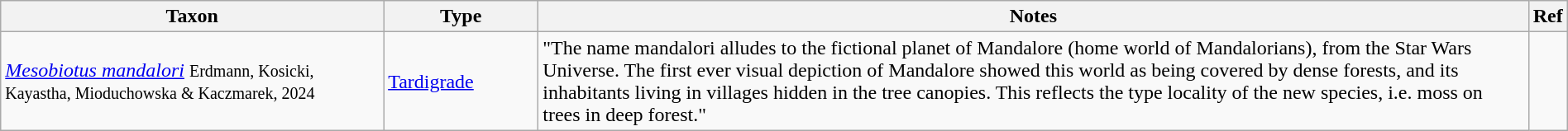<table class="wikitable sortable" width="100%">
<tr>
<th style="width:25%;">Taxon</th>
<th style="width:10%;">Type</th>
<th style="width:65%;">Notes</th>
<th class="unsortable">Ref</th>
</tr>
<tr>
<td><em><a href='#'>Mesobiotus mandalori</a></em> <small>Erdmann, Kosicki, Kayastha, Mioduchowska & Kaczmarek, 2024</small></td>
<td><a href='#'>Tardigrade</a></td>
<td>"The name mandalori alludes to the fictional planet of Mandalore (home world of Mandalorians), from the Star Wars Universe. The first ever visual depiction of Mandalore showed this world as being covered by dense forests, and its inhabitants living in villages hidden in the tree canopies. This reflects the type locality of the new species, i.e. moss on trees in deep forest."</td>
<td></td>
</tr>
</table>
